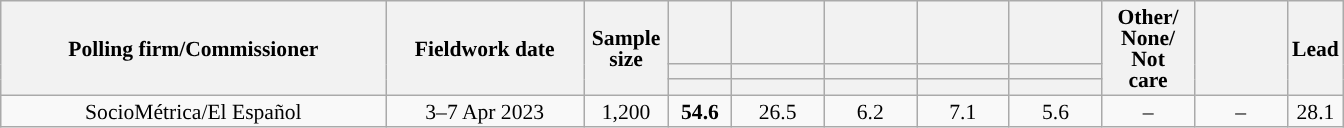<table class="wikitable collapsible collapsed" style="text-align:center; font-size:90%; line-height:14px;">
<tr style="height:42px;">
<th style="width:250px;" rowspan="3">Polling firm/Commissioner</th>
<th style="width:125px;" rowspan="3">Fieldwork date</th>
<th style="width:50px;" rowspan="3">Sample size</th>
<th style="width:35px;"></th>
<th style="width:55px;"></th>
<th style="width:55px;"></th>
<th style="width:55px;"></th>
<th style="width:55px;"></th>
<th style="width:55px;" rowspan="3">Other/<br>None/<br>Not<br>care</th>
<th style="width:55px;" rowspan="3"></th>
<th style="width:30px;" rowspan="3">Lead</th>
</tr>
<tr>
<th style="color:inherit;background:"></th>
<th style="color:inherit;background:"></th>
<th style="color:inherit;background:"></th>
<th style="color:inherit;background:"></th>
<th style="color:inherit;background:"></th>
</tr>
<tr>
<th></th>
<th></th>
<th></th>
<th></th>
<th></th>
</tr>
<tr>
<td>SocioMétrica/El Español</td>
<td>3–7 Apr 2023</td>
<td>1,200</td>
<td><strong>54.6</strong></td>
<td>26.5</td>
<td>6.2</td>
<td>7.1</td>
<td>5.6</td>
<td>–</td>
<td>–</td>
<td style="background:">28.1</td>
</tr>
</table>
